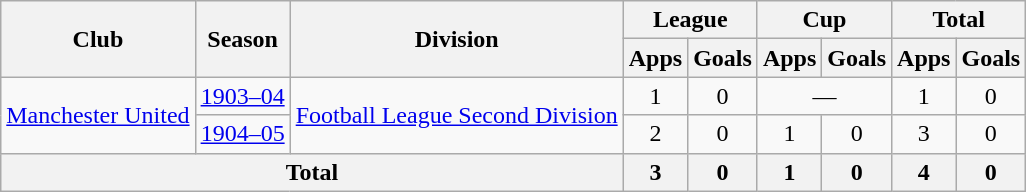<table class="wikitable" style="text-align:center">
<tr>
<th rowspan="2">Club</th>
<th rowspan="2">Season</th>
<th rowspan="2">Division</th>
<th colspan="2">League</th>
<th colspan="2">Cup</th>
<th colspan="2">Total</th>
</tr>
<tr>
<th>Apps</th>
<th>Goals</th>
<th>Apps</th>
<th>Goals</th>
<th>Apps</th>
<th>Goals</th>
</tr>
<tr>
<td rowspan="2"><a href='#'>Manchester United</a></td>
<td><a href='#'>1903–04</a></td>
<td rowspan="2"><a href='#'>Football League Second Division</a></td>
<td>1</td>
<td>0</td>
<td colspan="2">—</td>
<td>1</td>
<td>0</td>
</tr>
<tr>
<td><a href='#'>1904–05</a></td>
<td>2</td>
<td>0</td>
<td>1</td>
<td>0</td>
<td>3</td>
<td>0</td>
</tr>
<tr>
<th colspan="3">Total</th>
<th>3</th>
<th>0</th>
<th>1</th>
<th>0</th>
<th>4</th>
<th>0</th>
</tr>
</table>
